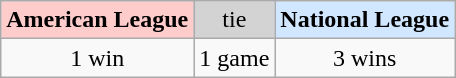<table class="wikitable" style="text-align: center;">
<tr>
<td bgcolor=#ffcccc><strong>American League</strong></td>
<td bgcolor=lightgrey>tie</td>
<td bgcolor=#d0e7ff><strong>National League</strong></td>
</tr>
<tr>
<td>1 win</td>
<td>1 game</td>
<td>3 wins</td>
</tr>
</table>
